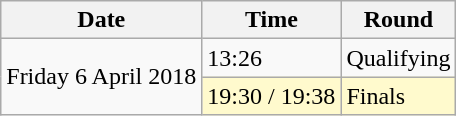<table class="wikitable">
<tr>
<th>Date</th>
<th>Time</th>
<th>Round</th>
</tr>
<tr>
<td rowspan=2>Friday 6 April 2018</td>
<td>13:26</td>
<td>Qualifying</td>
</tr>
<tr>
<td style=background:lemonchiffon>19:30 / 19:38</td>
<td style=background:lemonchiffon>Finals</td>
</tr>
</table>
